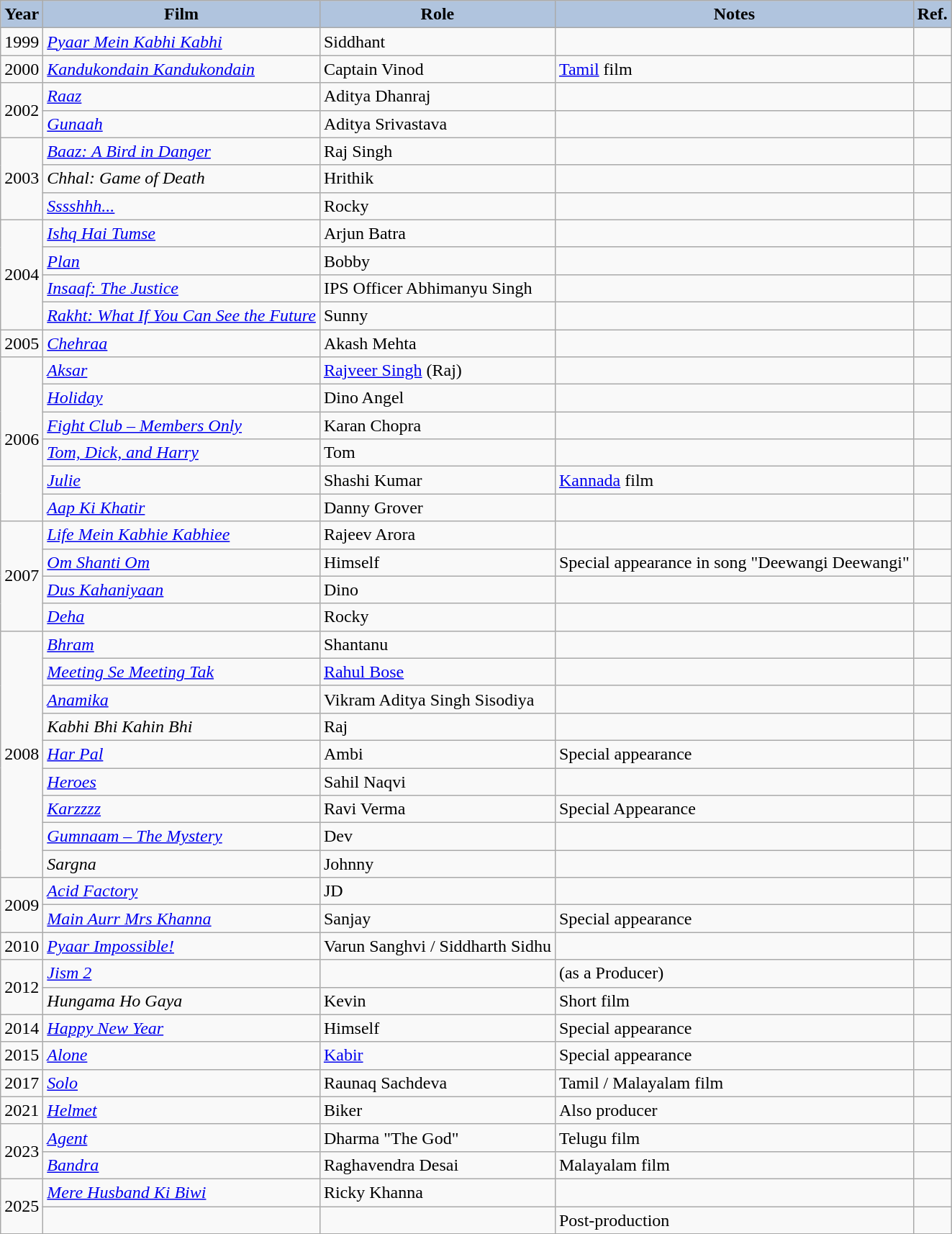<table class="wikitable sortable">
<tr>
<th style="background:#B0C4DE;">Year</th>
<th style="background:#B0C4DE;">Film</th>
<th style="background:#B0C4DE;">Role</th>
<th style="background:#B0C4DE;">Notes</th>
<th style="background:#B0C4DE;">Ref.</th>
</tr>
<tr>
<td>1999</td>
<td><em><a href='#'>Pyaar Mein Kabhi Kabhi</a></em></td>
<td>Siddhant</td>
<td></td>
<td></td>
</tr>
<tr>
<td>2000</td>
<td><em><a href='#'>Kandukondain Kandukondain</a></em></td>
<td>Captain Vinod</td>
<td><a href='#'>Tamil</a> film</td>
<td></td>
</tr>
<tr>
<td rowspan="2">2002</td>
<td><em><a href='#'>Raaz</a></em></td>
<td>Aditya Dhanraj</td>
<td></td>
<td></td>
</tr>
<tr>
<td><em><a href='#'>Gunaah</a></em></td>
<td>Aditya Srivastava</td>
<td></td>
<td></td>
</tr>
<tr>
<td rowspan="3">2003</td>
<td><em><a href='#'>Baaz: A Bird in Danger</a></em></td>
<td>Raj Singh</td>
<td></td>
<td></td>
</tr>
<tr>
<td><em>Chhal: Game of Death</em></td>
<td>Hrithik</td>
<td></td>
<td></td>
</tr>
<tr>
<td><em><a href='#'>Sssshhh...</a></em></td>
<td>Rocky</td>
<td></td>
<td></td>
</tr>
<tr>
<td rowspan="4">2004</td>
<td><em><a href='#'>Ishq Hai Tumse</a></em></td>
<td>Arjun Batra</td>
<td></td>
<td></td>
</tr>
<tr>
<td><em><a href='#'>Plan</a></em></td>
<td>Bobby</td>
<td></td>
<td></td>
</tr>
<tr>
<td><em><a href='#'>Insaaf: The Justice</a></em></td>
<td>IPS Officer Abhimanyu Singh</td>
<td></td>
<td></td>
</tr>
<tr>
<td><em><a href='#'>Rakht: What If You Can See the Future</a></em></td>
<td>Sunny</td>
<td></td>
<td></td>
</tr>
<tr>
<td>2005</td>
<td><em><a href='#'>Chehraa</a></em></td>
<td>Akash Mehta</td>
<td></td>
<td></td>
</tr>
<tr>
<td rowspan="6">2006</td>
<td><em><a href='#'>Aksar</a></em></td>
<td><a href='#'>Rajveer Singh</a> (Raj)</td>
<td></td>
<td></td>
</tr>
<tr>
<td><em><a href='#'>Holiday</a></em></td>
<td>Dino Angel</td>
<td></td>
<td></td>
</tr>
<tr>
<td><em><a href='#'>Fight Club – Members Only</a></em></td>
<td>Karan Chopra</td>
<td></td>
<td></td>
</tr>
<tr>
<td><em><a href='#'>Tom, Dick, and Harry</a></em></td>
<td>Tom</td>
<td></td>
<td></td>
</tr>
<tr>
<td><em><a href='#'>Julie</a></em></td>
<td>Shashi Kumar</td>
<td><a href='#'>Kannada</a> film</td>
<td></td>
</tr>
<tr>
<td><em><a href='#'>Aap Ki Khatir</a></em></td>
<td>Danny Grover</td>
<td></td>
<td></td>
</tr>
<tr>
<td rowspan="4">2007</td>
<td><em><a href='#'>Life Mein Kabhie Kabhiee</a></em></td>
<td>Rajeev Arora</td>
<td></td>
<td></td>
</tr>
<tr>
<td><em><a href='#'>Om Shanti Om</a></em></td>
<td>Himself</td>
<td>Special appearance in song "Deewangi Deewangi"</td>
<td></td>
</tr>
<tr>
<td><em><a href='#'>Dus Kahaniyaan</a></em></td>
<td>Dino</td>
<td></td>
<td></td>
</tr>
<tr>
<td><em><a href='#'>Deha</a></em></td>
<td>Rocky</td>
<td></td>
<td></td>
</tr>
<tr>
<td rowspan="9">2008</td>
<td><em><a href='#'>Bhram</a></em></td>
<td>Shantanu</td>
<td></td>
<td></td>
</tr>
<tr>
<td><em><a href='#'>Meeting Se Meeting Tak</a></em></td>
<td><a href='#'>Rahul Bose</a></td>
<td></td>
<td></td>
</tr>
<tr>
<td><em><a href='#'>Anamika</a></em></td>
<td>Vikram Aditya Singh Sisodiya</td>
<td></td>
<td></td>
</tr>
<tr>
<td><em>Kabhi Bhi Kahin Bhi</em></td>
<td>Raj</td>
<td></td>
<td></td>
</tr>
<tr>
<td><em><a href='#'>Har Pal</a></em></td>
<td>Ambi</td>
<td>Special appearance</td>
<td></td>
</tr>
<tr>
<td><em><a href='#'>Heroes</a></em></td>
<td>Sahil Naqvi</td>
<td></td>
<td></td>
</tr>
<tr>
<td><em><a href='#'>Karzzzz</a></em></td>
<td>Ravi Verma</td>
<td>Special Appearance</td>
<td></td>
</tr>
<tr>
<td><em><a href='#'>Gumnaam – The Mystery</a></em></td>
<td>Dev</td>
<td></td>
<td></td>
</tr>
<tr>
<td><em>Sargna</em></td>
<td>Johnny</td>
<td></td>
<td></td>
</tr>
<tr>
<td rowspan="2">2009</td>
<td><em><a href='#'>Acid Factory</a></em></td>
<td>JD</td>
<td></td>
<td></td>
</tr>
<tr>
<td><em><a href='#'>Main Aurr Mrs Khanna</a></em></td>
<td>Sanjay</td>
<td>Special appearance</td>
<td></td>
</tr>
<tr>
<td>2010</td>
<td><em><a href='#'>Pyaar Impossible!</a></em></td>
<td>Varun Sanghvi / Siddharth Sidhu</td>
<td></td>
<td></td>
</tr>
<tr>
<td rowspan="2">2012</td>
<td><em><a href='#'>Jism 2</a></em></td>
<td></td>
<td>(as a Producer)</td>
<td></td>
</tr>
<tr>
<td><em>Hungama Ho Gaya</em></td>
<td>Kevin</td>
<td>Short film</td>
<td></td>
</tr>
<tr>
<td>2014</td>
<td><em><a href='#'>Happy New Year</a></em></td>
<td>Himself</td>
<td>Special appearance</td>
<td></td>
</tr>
<tr>
<td>2015</td>
<td><em><a href='#'>Alone</a></em></td>
<td><a href='#'>Kabir</a></td>
<td>Special appearance</td>
<td></td>
</tr>
<tr>
<td>2017</td>
<td><em><a href='#'>Solo</a></em></td>
<td>Raunaq Sachdeva</td>
<td>Tamil / Malayalam film</td>
<td></td>
</tr>
<tr>
<td>2021</td>
<td><em><a href='#'>Helmet</a></em></td>
<td>Biker</td>
<td>Also producer</td>
<td></td>
</tr>
<tr>
<td rowspan="2">2023</td>
<td><em><a href='#'>Agent</a></em></td>
<td>Dharma "The God"</td>
<td>Telugu film</td>
<td></td>
</tr>
<tr>
<td><em><a href='#'>Bandra</a></em></td>
<td>Raghavendra Desai</td>
<td>Malayalam film</td>
<td></td>
</tr>
<tr>
<td rowspan="2">2025</td>
<td><em><a href='#'>Mere Husband Ki Biwi</a></em></td>
<td>Ricky Khanna</td>
<td></td>
<td></td>
</tr>
<tr>
<td></td>
<td></td>
<td>Post-production</td>
<td></td>
</tr>
<tr>
</tr>
</table>
